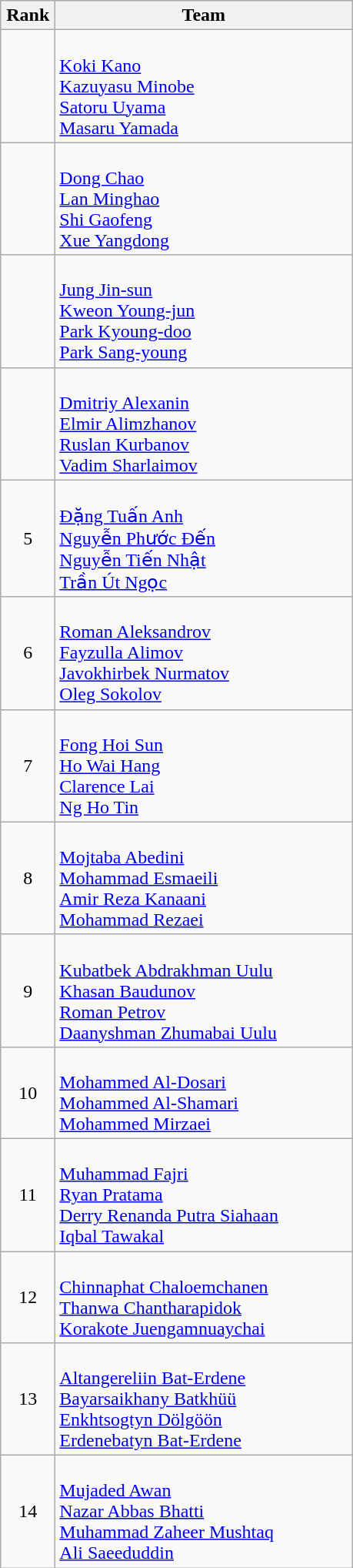<table class="wikitable" style="text-align: center;">
<tr>
<th width=40>Rank</th>
<th width=250>Team</th>
</tr>
<tr>
<td></td>
<td align=left><br><a href='#'>Koki Kano</a><br><a href='#'>Kazuyasu Minobe</a><br><a href='#'>Satoru Uyama</a><br><a href='#'>Masaru Yamada</a></td>
</tr>
<tr>
<td></td>
<td align=left><br><a href='#'>Dong Chao</a><br><a href='#'>Lan Minghao</a><br><a href='#'>Shi Gaofeng</a><br><a href='#'>Xue Yangdong</a></td>
</tr>
<tr>
<td></td>
<td align=left><br><a href='#'>Jung Jin-sun</a><br><a href='#'>Kweon Young-jun</a><br><a href='#'>Park Kyoung-doo</a><br><a href='#'>Park Sang-young</a></td>
</tr>
<tr>
<td></td>
<td align=left><br><a href='#'>Dmitriy Alexanin</a><br><a href='#'>Elmir Alimzhanov</a><br><a href='#'>Ruslan Kurbanov</a><br><a href='#'>Vadim Sharlaimov</a></td>
</tr>
<tr>
<td>5</td>
<td align=left><br><a href='#'>Đặng Tuấn Anh</a><br><a href='#'>Nguyễn Phước Đến</a><br><a href='#'>Nguyễn Tiến Nhật</a><br><a href='#'>Trần Út Ngọc</a></td>
</tr>
<tr>
<td>6</td>
<td align=left><br><a href='#'>Roman Aleksandrov</a><br><a href='#'>Fayzulla Alimov</a><br><a href='#'>Javokhirbek Nurmatov</a><br><a href='#'>Oleg Sokolov</a></td>
</tr>
<tr>
<td>7</td>
<td align=left><br><a href='#'>Fong Hoi Sun</a><br><a href='#'>Ho Wai Hang</a><br><a href='#'>Clarence Lai</a><br><a href='#'>Ng Ho Tin</a></td>
</tr>
<tr>
<td>8</td>
<td align=left><br><a href='#'>Mojtaba Abedini</a><br><a href='#'>Mohammad Esmaeili</a><br><a href='#'>Amir Reza Kanaani</a><br><a href='#'>Mohammad Rezaei</a></td>
</tr>
<tr>
<td>9</td>
<td align=left><br><a href='#'>Kubatbek Abdrakhman Uulu</a><br><a href='#'>Khasan Baudunov</a><br><a href='#'>Roman Petrov</a><br><a href='#'>Daanyshman Zhumabai Uulu</a></td>
</tr>
<tr>
<td>10</td>
<td align=left><br><a href='#'>Mohammed Al-Dosari</a><br><a href='#'>Mohammed Al-Shamari</a><br><a href='#'>Mohammed Mirzaei</a></td>
</tr>
<tr>
<td>11</td>
<td align=left><br><a href='#'>Muhammad Fajri</a><br><a href='#'>Ryan Pratama</a><br><a href='#'>Derry Renanda Putra Siahaan</a><br><a href='#'>Iqbal Tawakal</a></td>
</tr>
<tr>
<td>12</td>
<td align=left><br><a href='#'>Chinnaphat Chaloemchanen</a><br><a href='#'>Thanwa Chantharapidok</a><br><a href='#'>Korakote Juengamnuaychai</a></td>
</tr>
<tr>
<td>13</td>
<td align=left><br><a href='#'>Altangereliin Bat-Erdene</a><br><a href='#'>Bayarsaikhany Batkhüü</a><br><a href='#'>Enkhtsogtyn Dölgöön</a><br><a href='#'>Erdenebatyn Bat-Erdene</a></td>
</tr>
<tr>
<td>14</td>
<td align=left><br><a href='#'>Mujaded Awan</a><br><a href='#'>Nazar Abbas Bhatti</a><br><a href='#'>Muhammad Zaheer Mushtaq</a><br><a href='#'>Ali Saeeduddin</a></td>
</tr>
</table>
